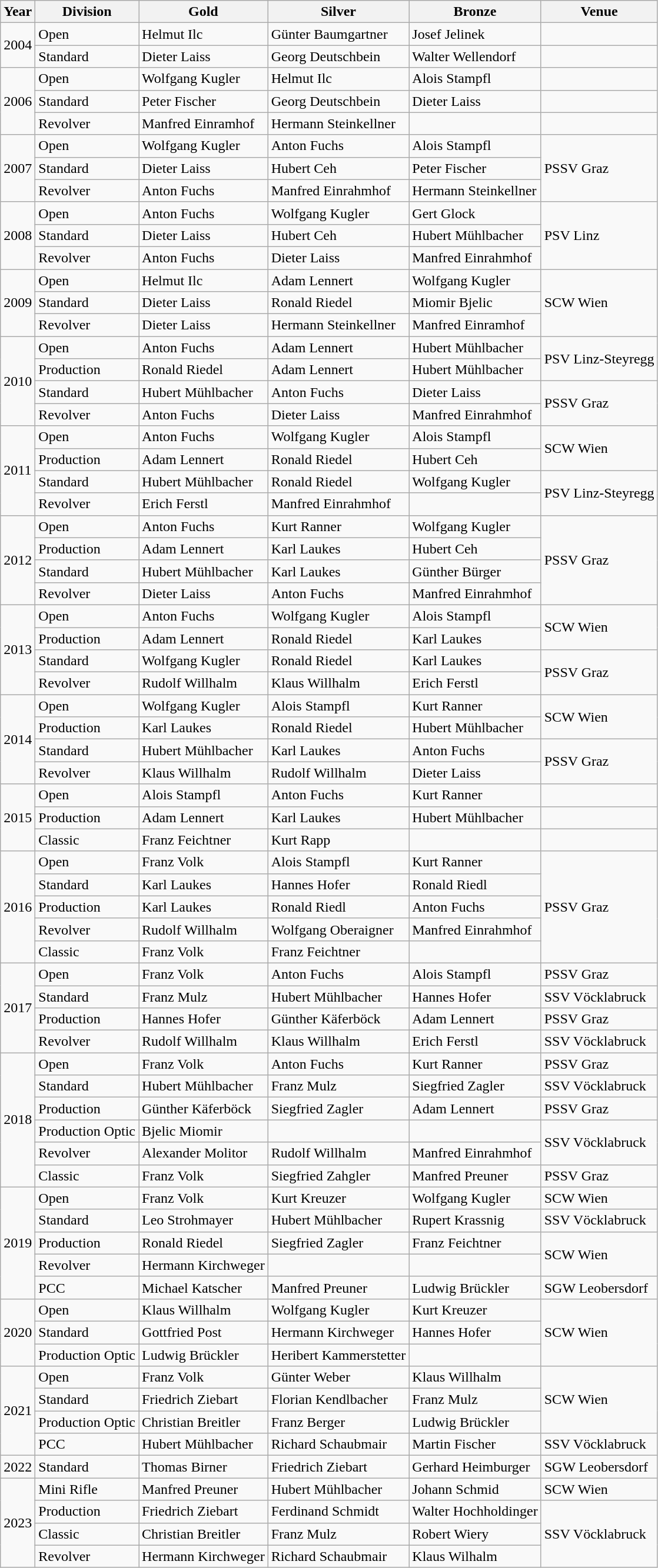<table class="wikitable sortable" style="text-align: left;">
<tr>
<th>Year</th>
<th>Division</th>
<th> Gold</th>
<th> Silver</th>
<th> Bronze</th>
<th>Venue</th>
</tr>
<tr>
<td rowspan="2">2004</td>
<td>Open</td>
<td> Helmut Ilc</td>
<td> Günter Baumgartner</td>
<td> Josef Jelinek</td>
<td></td>
</tr>
<tr>
<td>Standard</td>
<td> Dieter Laiss</td>
<td> Georg Deutschbein</td>
<td> Walter Wellendorf</td>
<td></td>
</tr>
<tr>
<td rowspan="3">2006</td>
<td>Open</td>
<td> Wolfgang Kugler</td>
<td> Helmut Ilc</td>
<td> Alois Stampfl</td>
<td></td>
</tr>
<tr>
<td>Standard</td>
<td> Peter Fischer</td>
<td> Georg Deutschbein</td>
<td> Dieter Laiss</td>
<td></td>
</tr>
<tr>
<td>Revolver</td>
<td> Manfred Einramhof</td>
<td> Hermann Steinkellner</td>
<td></td>
<td></td>
</tr>
<tr>
<td rowspan="3">2007</td>
<td>Open</td>
<td> Wolfgang Kugler</td>
<td> Anton Fuchs</td>
<td> Alois Stampfl</td>
<td rowspan="3">PSSV Graz</td>
</tr>
<tr>
<td>Standard</td>
<td> Dieter Laiss</td>
<td> Hubert Ceh</td>
<td> Peter Fischer</td>
</tr>
<tr>
<td>Revolver</td>
<td> Anton Fuchs</td>
<td> Manfred Einrahmhof</td>
<td> Hermann Steinkellner</td>
</tr>
<tr>
<td rowspan="3">2008</td>
<td>Open</td>
<td> Anton Fuchs</td>
<td> Wolfgang Kugler</td>
<td> Gert Glock</td>
<td rowspan="3">PSV Linz</td>
</tr>
<tr>
<td>Standard</td>
<td> Dieter Laiss</td>
<td> Hubert Ceh</td>
<td> Hubert Mühlbacher</td>
</tr>
<tr>
<td>Revolver</td>
<td> Anton Fuchs</td>
<td> Dieter Laiss</td>
<td> Manfred Einrahmhof</td>
</tr>
<tr>
<td rowspan="3">2009</td>
<td>Open</td>
<td> Helmut Ilc</td>
<td> Adam Lennert</td>
<td> Wolfgang Kugler</td>
<td rowspan="3">SCW Wien</td>
</tr>
<tr>
<td>Standard</td>
<td> Dieter Laiss</td>
<td> Ronald Riedel</td>
<td> Miomir Bjelic</td>
</tr>
<tr>
<td>Revolver</td>
<td> Dieter Laiss</td>
<td> Hermann Steinkellner</td>
<td> Manfred Einramhof</td>
</tr>
<tr>
<td rowspan="4">2010</td>
<td>Open</td>
<td> Anton Fuchs</td>
<td> Adam Lennert</td>
<td> Hubert Mühlbacher</td>
<td rowspan="2">PSV Linz-Steyregg</td>
</tr>
<tr>
<td>Production</td>
<td> Ronald Riedel</td>
<td> Adam Lennert</td>
<td> Hubert Mühlbacher</td>
</tr>
<tr>
<td>Standard</td>
<td> Hubert Mühlbacher</td>
<td> Anton Fuchs</td>
<td> Dieter Laiss</td>
<td rowspan="2">PSSV Graz</td>
</tr>
<tr>
<td>Revolver</td>
<td> Anton Fuchs</td>
<td> Dieter Laiss</td>
<td> Manfred Einrahmhof</td>
</tr>
<tr>
<td rowspan="4">2011</td>
<td>Open</td>
<td> Anton Fuchs</td>
<td> Wolfgang Kugler</td>
<td> Alois Stampfl</td>
<td rowspan="2">SCW Wien</td>
</tr>
<tr>
<td>Production</td>
<td> Adam Lennert</td>
<td> Ronald Riedel</td>
<td> Hubert Ceh</td>
</tr>
<tr>
<td>Standard</td>
<td> Hubert Mühlbacher</td>
<td> Ronald Riedel</td>
<td> Wolfgang Kugler</td>
<td rowspan="2">PSV Linz-Steyregg</td>
</tr>
<tr>
<td>Revolver</td>
<td> Erich Ferstl</td>
<td> Manfred Einrahmhof</td>
<td></td>
</tr>
<tr>
<td rowspan="4">2012</td>
<td>Open</td>
<td> Anton Fuchs</td>
<td> Kurt Ranner</td>
<td> Wolfgang Kugler</td>
<td rowspan="4">PSSV Graz</td>
</tr>
<tr>
<td>Production</td>
<td> Adam Lennert</td>
<td> Karl Laukes</td>
<td> Hubert Ceh</td>
</tr>
<tr>
<td>Standard</td>
<td> Hubert Mühlbacher</td>
<td> Karl Laukes</td>
<td> Günther Bürger</td>
</tr>
<tr>
<td>Revolver</td>
<td> Dieter Laiss</td>
<td> Anton Fuchs</td>
<td> Manfred Einrahmhof</td>
</tr>
<tr>
<td rowspan="4">2013</td>
<td>Open</td>
<td> Anton Fuchs</td>
<td> Wolfgang Kugler</td>
<td> Alois Stampfl</td>
<td rowspan="2">SCW Wien</td>
</tr>
<tr>
<td>Production</td>
<td> Adam Lennert</td>
<td> Ronald Riedel</td>
<td> Karl Laukes</td>
</tr>
<tr>
<td>Standard</td>
<td> Wolfgang Kugler</td>
<td> Ronald Riedel</td>
<td> Karl Laukes</td>
<td rowspan="2">PSSV Graz</td>
</tr>
<tr>
<td>Revolver</td>
<td> Rudolf Willhalm</td>
<td> Klaus Willhalm</td>
<td> Erich Ferstl</td>
</tr>
<tr>
<td rowspan="4">2014</td>
<td>Open</td>
<td> Wolfgang Kugler</td>
<td> Alois Stampfl</td>
<td> Kurt Ranner</td>
<td rowspan="2">SCW Wien</td>
</tr>
<tr>
<td>Production</td>
<td> Karl Laukes</td>
<td> Ronald Riedel</td>
<td> Hubert Mühlbacher</td>
</tr>
<tr>
<td>Standard</td>
<td> Hubert Mühlbacher</td>
<td> Karl Laukes</td>
<td> Anton Fuchs</td>
<td rowspan="2">PSSV Graz</td>
</tr>
<tr>
<td>Revolver</td>
<td> Klaus Willhalm</td>
<td> Rudolf Willhalm</td>
<td> Dieter Laiss</td>
</tr>
<tr>
<td rowspan="3">2015</td>
<td>Open</td>
<td> Alois Stampfl</td>
<td> Anton Fuchs</td>
<td> Kurt Ranner</td>
<td></td>
</tr>
<tr>
<td>Production</td>
<td> Adam Lennert</td>
<td> Karl Laukes</td>
<td> Hubert Mühlbacher</td>
<td></td>
</tr>
<tr>
<td>Classic</td>
<td> Franz Feichtner</td>
<td> Kurt Rapp</td>
<td></td>
<td></td>
</tr>
<tr>
<td rowspan="5">2016</td>
<td>Open</td>
<td> Franz Volk</td>
<td> Alois Stampfl</td>
<td> Kurt Ranner</td>
<td rowspan="5">PSSV Graz</td>
</tr>
<tr>
<td>Standard</td>
<td> Karl Laukes</td>
<td> Hannes Hofer</td>
<td> Ronald Riedl</td>
</tr>
<tr>
<td>Production</td>
<td> Karl Laukes</td>
<td> Ronald Riedl</td>
<td> Anton Fuchs</td>
</tr>
<tr>
<td>Revolver</td>
<td> Rudolf Willhalm</td>
<td> Wolfgang Oberaigner</td>
<td> Manfred Einrahmhof</td>
</tr>
<tr>
<td>Classic</td>
<td> Franz Volk</td>
<td> Franz Feichtner</td>
<td></td>
</tr>
<tr>
<td rowspan="4">2017</td>
<td>Open</td>
<td> Franz Volk</td>
<td> Anton Fuchs</td>
<td> Alois Stampfl</td>
<td>PSSV Graz</td>
</tr>
<tr>
<td>Standard</td>
<td> Franz Mulz</td>
<td> Hubert Mühlbacher</td>
<td> Hannes Hofer</td>
<td>SSV Vöcklabruck</td>
</tr>
<tr>
<td>Production</td>
<td> Hannes Hofer</td>
<td> Günther Käferböck</td>
<td> Adam Lennert</td>
<td>PSSV Graz</td>
</tr>
<tr>
<td>Revolver</td>
<td> Rudolf Willhalm</td>
<td> Klaus Willhalm</td>
<td> Erich Ferstl</td>
<td>SSV Vöcklabruck</td>
</tr>
<tr>
<td rowspan="6">2018</td>
<td>Open</td>
<td> Franz Volk</td>
<td> Anton Fuchs</td>
<td> Kurt Ranner</td>
<td>PSSV Graz</td>
</tr>
<tr>
<td>Standard</td>
<td> Hubert Mühlbacher</td>
<td> Franz Mulz</td>
<td> Siegfried Zagler</td>
<td>SSV Vöcklabruck</td>
</tr>
<tr>
<td>Production</td>
<td> Günther Käferböck</td>
<td> Siegfried Zagler</td>
<td> Adam Lennert</td>
<td>PSSV Graz</td>
</tr>
<tr>
<td>Production Optic</td>
<td> Bjelic Miomir</td>
<td></td>
<td></td>
<td rowspan="2">SSV Vöcklabruck</td>
</tr>
<tr>
<td>Revolver</td>
<td> Alexander Molitor</td>
<td> Rudolf Willhalm</td>
<td> Manfred Einrahmhof</td>
</tr>
<tr>
<td>Classic</td>
<td> Franz Volk</td>
<td> Siegfried Zahgler</td>
<td> Manfred Preuner</td>
<td>PSSV Graz</td>
</tr>
<tr>
<td rowspan="5">2019</td>
<td>Open</td>
<td> Franz Volk</td>
<td> Kurt Kreuzer</td>
<td> Wolfgang Kugler</td>
<td>SCW Wien</td>
</tr>
<tr>
<td>Standard</td>
<td> Leo Strohmayer</td>
<td> Hubert Mühlbacher</td>
<td> Rupert Krassnig</td>
<td>SSV Vöcklabruck</td>
</tr>
<tr>
<td>Production</td>
<td> Ronald Riedel</td>
<td> Siegfried Zagler</td>
<td> Franz Feichtner</td>
<td rowspan="2">SCW Wien</td>
</tr>
<tr>
<td>Revolver</td>
<td> Hermann Kirchweger</td>
<td></td>
<td></td>
</tr>
<tr>
<td>PCC</td>
<td> Michael Katscher</td>
<td> Manfred Preuner</td>
<td> Ludwig Brückler</td>
<td>SGW Leobersdorf</td>
</tr>
<tr>
<td rowspan="3">2020</td>
<td>Open</td>
<td> Klaus Willhalm</td>
<td> Wolfgang Kugler</td>
<td> Kurt Kreuzer</td>
<td rowspan="3">SCW Wien</td>
</tr>
<tr>
<td>Standard</td>
<td> Gottfried Post</td>
<td> Hermann Kirchweger</td>
<td> Hannes Hofer</td>
</tr>
<tr>
<td>Production Optic</td>
<td> Ludwig Brückler</td>
<td> Heribert Kammerstetter</td>
<td></td>
</tr>
<tr>
<td rowspan="4">2021</td>
<td>Open</td>
<td> Franz Volk</td>
<td> Günter Weber</td>
<td> Klaus Willhalm</td>
<td rowspan="3">SCW Wien</td>
</tr>
<tr>
<td>Standard</td>
<td> Friedrich Ziebart</td>
<td> Florian Kendlbacher</td>
<td> Franz Mulz</td>
</tr>
<tr>
<td>Production Optic</td>
<td> Christian Breitler</td>
<td> Franz Berger</td>
<td> Ludwig Brückler</td>
</tr>
<tr>
<td>PCC</td>
<td> Hubert Mühlbacher</td>
<td> Richard Schaubmair</td>
<td> Martin Fischer</td>
<td>SSV Vöcklabruck</td>
</tr>
<tr>
<td>2022</td>
<td>Standard</td>
<td> Thomas Birner</td>
<td> Friedrich Ziebart</td>
<td> Gerhard Heimburger</td>
<td>SGW Leobersdorf</td>
</tr>
<tr>
<td rowspan="4">2023</td>
<td>Mini Rifle</td>
<td> Manfred Preuner</td>
<td> Hubert Mühlbacher</td>
<td> Johann Schmid</td>
<td>SCW Wien</td>
</tr>
<tr>
<td>Production</td>
<td> Friedrich Ziebart</td>
<td> Ferdinand Schmidt</td>
<td> Walter Hochholdinger</td>
<td rowspan="3">SSV Vöcklabruck</td>
</tr>
<tr>
<td>Classic</td>
<td> Christian Breitler</td>
<td> Franz Mulz</td>
<td> Robert Wiery</td>
</tr>
<tr>
<td>Revolver</td>
<td> Hermann Kirchweger</td>
<td> Richard Schaubmair</td>
<td> Klaus Wilhalm</td>
</tr>
</table>
